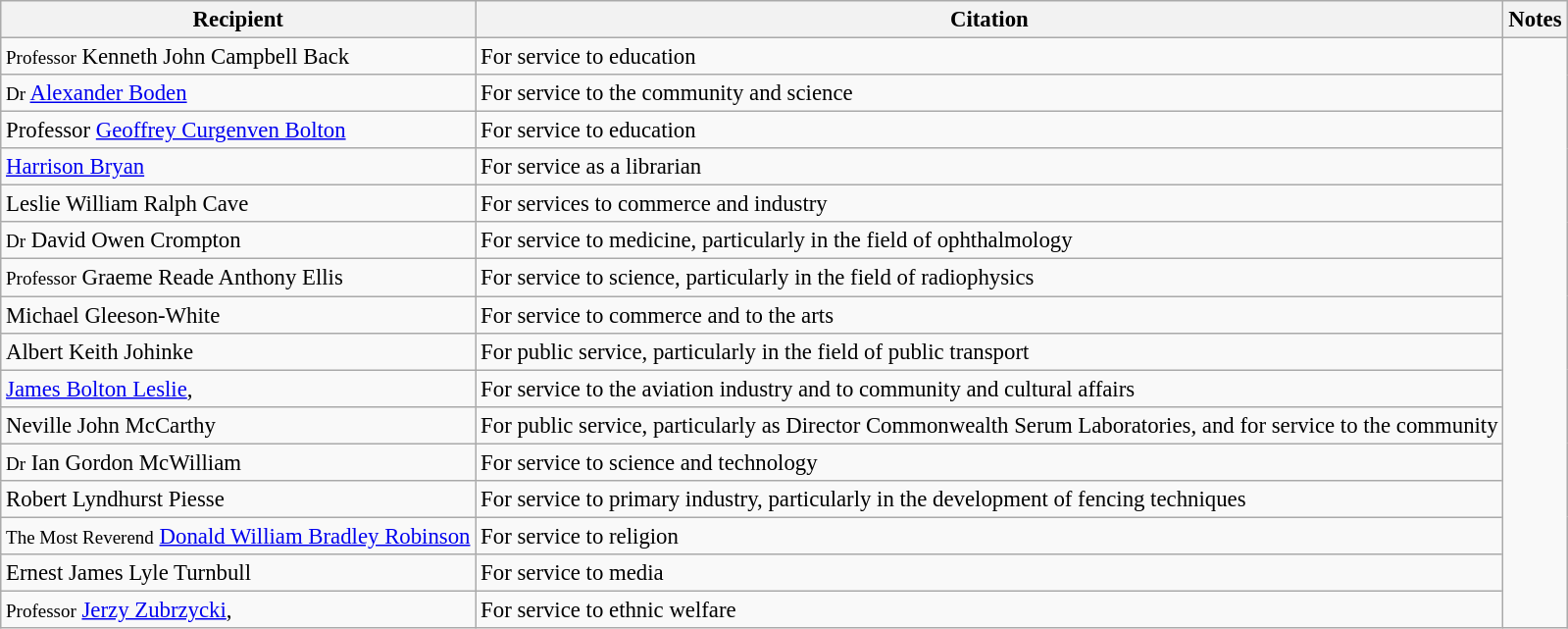<table class="wikitable" style="font-size:95%;">
<tr>
<th>Recipient</th>
<th>Citation</th>
<th>Notes</th>
</tr>
<tr>
<td><small>Professor</small> Kenneth John Campbell Back</td>
<td>For service to education</td>
<td rowspan="16"></td>
</tr>
<tr>
<td><small>Dr</small> <a href='#'>Alexander Boden</a></td>
<td>For service to the community and science</td>
</tr>
<tr>
<td>Professor <a href='#'>Geoffrey Curgenven Bolton</a></td>
<td>For service to education</td>
</tr>
<tr>
<td><a href='#'>Harrison Bryan</a></td>
<td>For service as a librarian</td>
</tr>
<tr>
<td>Leslie William Ralph Cave</td>
<td>For services to commerce and industry</td>
</tr>
<tr>
<td><small>Dr</small> David Owen Crompton</td>
<td>For service to medicine, particularly in the field of ophthalmology</td>
</tr>
<tr>
<td><small>Professor</small> Graeme Reade Anthony Ellis</td>
<td>For service to science, particularly in the field of radiophysics</td>
</tr>
<tr>
<td>Michael Gleeson-White</td>
<td>For service to commerce and to the arts</td>
</tr>
<tr>
<td>Albert Keith Johinke</td>
<td>For public service, particularly in the field of public transport</td>
</tr>
<tr>
<td><a href='#'>James Bolton Leslie</a>, </td>
<td>For service to the aviation industry and to community and cultural affairs</td>
</tr>
<tr>
<td>Neville John McCarthy</td>
<td>For public service, particularly as Director Commonwealth Serum Laboratories, and for service to the community</td>
</tr>
<tr>
<td><small>Dr</small> Ian Gordon McWilliam</td>
<td>For service to science and technology</td>
</tr>
<tr>
<td>Robert Lyndhurst Piesse</td>
<td>For service to primary industry, particularly in the development of fencing techniques</td>
</tr>
<tr>
<td><small>The Most Reverend</small> <a href='#'>Donald William Bradley Robinson</a></td>
<td>For service to religion</td>
</tr>
<tr>
<td>Ernest James Lyle Turnbull</td>
<td>For service to media</td>
</tr>
<tr>
<td><small>Professor</small> <a href='#'>Jerzy Zubrzycki</a>, </td>
<td>For service to ethnic welfare</td>
</tr>
</table>
